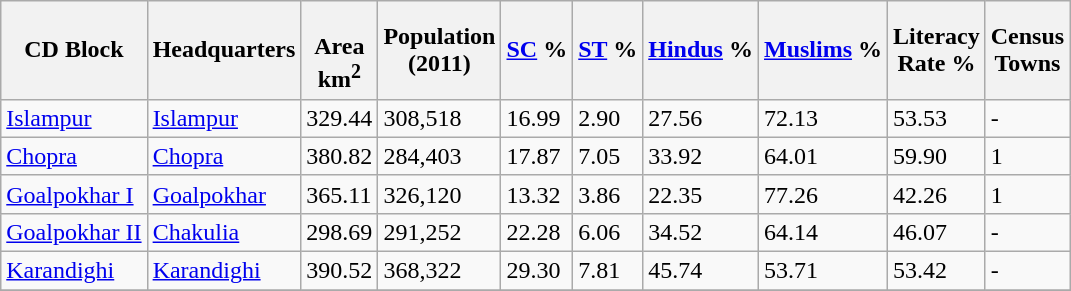<table class="wikitable sortable">
<tr>
<th>CD Block</th>
<th>Headquarters</th>
<th><br>Area<br>km<sup>2</sup></th>
<th>Population<br>(2011)</th>
<th><a href='#'>SC</a> %</th>
<th><a href='#'>ST</a> %</th>
<th><a href='#'>Hindus</a> %</th>
<th><a href='#'>Muslims</a> %</th>
<th>Literacy<br> Rate %</th>
<th>Census<br>Towns</th>
</tr>
<tr>
<td><a href='#'>Islampur</a></td>
<td><a href='#'>Islampur</a></td>
<td>329.44</td>
<td>308,518</td>
<td>16.99</td>
<td>2.90</td>
<td>27.56</td>
<td>72.13</td>
<td>53.53</td>
<td>-</td>
</tr>
<tr>
<td><a href='#'>Chopra</a></td>
<td><a href='#'>Chopra</a></td>
<td>380.82</td>
<td>284,403</td>
<td>17.87</td>
<td>7.05</td>
<td>33.92</td>
<td>64.01</td>
<td>59.90</td>
<td>1</td>
</tr>
<tr>
<td><a href='#'>Goalpokhar I</a></td>
<td><a href='#'>Goalpokhar</a></td>
<td>365.11</td>
<td>326,120</td>
<td>13.32</td>
<td>3.86</td>
<td>22.35</td>
<td>77.26</td>
<td>42.26</td>
<td>1</td>
</tr>
<tr>
<td><a href='#'>Goalpokhar II</a></td>
<td><a href='#'>Chakulia</a></td>
<td>298.69</td>
<td>291,252</td>
<td>22.28</td>
<td>6.06</td>
<td>34.52</td>
<td>64.14</td>
<td>46.07</td>
<td>-</td>
</tr>
<tr>
<td><a href='#'>Karandighi</a></td>
<td><a href='#'>Karandighi</a></td>
<td>390.52</td>
<td>368,322</td>
<td>29.30</td>
<td>7.81</td>
<td>45.74</td>
<td>53.71</td>
<td>53.42</td>
<td>-</td>
</tr>
<tr>
</tr>
</table>
